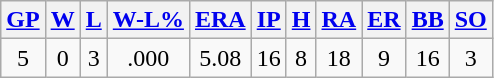<table class="wikitable">
<tr>
<th><a href='#'>GP</a></th>
<th><a href='#'>W</a></th>
<th><a href='#'>L</a></th>
<th><a href='#'>W-L%</a></th>
<th><a href='#'>ERA</a></th>
<th><a href='#'>IP</a></th>
<th><a href='#'>H</a></th>
<th><a href='#'>RA</a></th>
<th><a href='#'>ER</a></th>
<th><a href='#'>BB</a></th>
<th><a href='#'>SO</a></th>
</tr>
<tr align=center>
<td>5</td>
<td>0</td>
<td>3</td>
<td>.000</td>
<td>5.08</td>
<td>16</td>
<td>8</td>
<td>18</td>
<td>9</td>
<td>16</td>
<td>3</td>
</tr>
</table>
